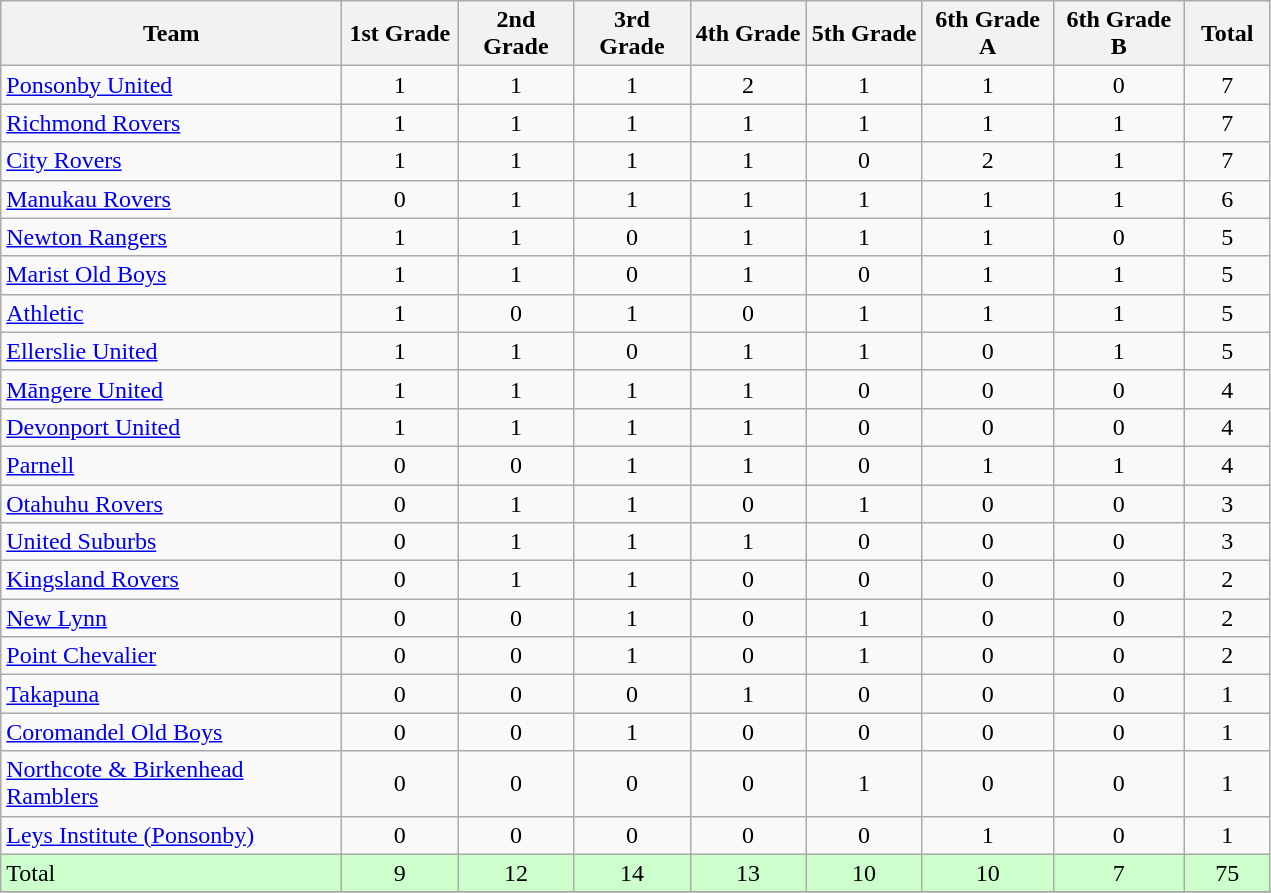<table class="wikitable" style="text-align:center;">
<tr>
<th width=220>Team</th>
<th width=70 abbr="1st Grade">1st Grade</th>
<th width=70 abbr="2nd Grade">2nd Grade</th>
<th width=70 abbr="3rd Grade">3rd Grade</th>
<th width=70 abbr="4th Grade">4th Grade</th>
<th width=70 abbr="5th Grade">5th Grade</th>
<th width=80 abbr="6th Grade">6th Grade A</th>
<th width=80 abbr="6th Grade">6th Grade B</th>
<th width=50 abbr="Total">Total</th>
</tr>
<tr>
<td style="text-align:left;"><a href='#'>Ponsonby United</a></td>
<td>1</td>
<td>1</td>
<td>1</td>
<td>2</td>
<td>1</td>
<td>1</td>
<td>0</td>
<td>7</td>
</tr>
<tr>
<td style="text-align:left;"><a href='#'>Richmond Rovers</a></td>
<td>1</td>
<td>1</td>
<td>1</td>
<td>1</td>
<td>1</td>
<td>1</td>
<td>1</td>
<td>7</td>
</tr>
<tr>
<td style="text-align:left;"><a href='#'>City Rovers</a></td>
<td>1</td>
<td>1</td>
<td>1</td>
<td>1</td>
<td>0</td>
<td>2</td>
<td>1</td>
<td>7</td>
</tr>
<tr>
<td style="text-align:left;"><a href='#'>Manukau Rovers</a></td>
<td>0</td>
<td>1</td>
<td>1</td>
<td>1</td>
<td>1</td>
<td>1</td>
<td>1</td>
<td>6</td>
</tr>
<tr>
<td style="text-align:left;"><a href='#'>Newton Rangers</a></td>
<td>1</td>
<td>1</td>
<td>0</td>
<td>1</td>
<td>1</td>
<td>1</td>
<td>0</td>
<td>5</td>
</tr>
<tr>
<td style="text-align:left;"><a href='#'>Marist Old Boys</a></td>
<td>1</td>
<td>1</td>
<td>0</td>
<td>1</td>
<td>0</td>
<td>1</td>
<td>1</td>
<td>5</td>
</tr>
<tr>
<td style="text-align:left;"><a href='#'>Athletic</a></td>
<td>1</td>
<td>0</td>
<td>1</td>
<td>0</td>
<td>1</td>
<td>1</td>
<td>1</td>
<td>5</td>
</tr>
<tr>
<td style="text-align:left;"><a href='#'>Ellerslie United</a></td>
<td>1</td>
<td>1</td>
<td>0</td>
<td>1</td>
<td>1</td>
<td>0</td>
<td>1</td>
<td>5</td>
</tr>
<tr>
<td style="text-align:left;"><a href='#'>Māngere United</a></td>
<td>1</td>
<td>1</td>
<td>1</td>
<td>1</td>
<td>0</td>
<td>0</td>
<td>0</td>
<td>4</td>
</tr>
<tr>
<td style="text-align:left;"><a href='#'>Devonport United</a></td>
<td>1</td>
<td>1</td>
<td>1</td>
<td>1</td>
<td>0</td>
<td>0</td>
<td>0</td>
<td>4</td>
</tr>
<tr>
<td style="text-align:left;"><a href='#'>Parnell</a></td>
<td>0</td>
<td>0</td>
<td>1</td>
<td>1</td>
<td>0</td>
<td>1</td>
<td>1</td>
<td>4</td>
</tr>
<tr>
<td style="text-align:left;"><a href='#'>Otahuhu Rovers</a></td>
<td>0</td>
<td>1</td>
<td>1</td>
<td>0</td>
<td>1</td>
<td>0</td>
<td>0</td>
<td>3</td>
</tr>
<tr>
<td style="text-align:left;"><a href='#'>United Suburbs</a></td>
<td>0</td>
<td>1</td>
<td>1</td>
<td>1</td>
<td>0</td>
<td>0</td>
<td>0</td>
<td>3</td>
</tr>
<tr>
<td style="text-align:left;"><a href='#'>Kingsland Rovers</a></td>
<td>0</td>
<td>1</td>
<td>1</td>
<td>0</td>
<td>0</td>
<td>0</td>
<td>0</td>
<td>2</td>
</tr>
<tr>
<td style="text-align:left;"><a href='#'>New Lynn</a></td>
<td>0</td>
<td>0</td>
<td>1</td>
<td>0</td>
<td>1</td>
<td>0</td>
<td>0</td>
<td>2</td>
</tr>
<tr>
<td style="text-align:left;"><a href='#'>Point Chevalier</a></td>
<td>0</td>
<td>0</td>
<td>1</td>
<td>0</td>
<td>1</td>
<td>0</td>
<td>0</td>
<td>2</td>
</tr>
<tr>
<td style="text-align:left;"><a href='#'>Takapuna</a></td>
<td>0</td>
<td>0</td>
<td>0</td>
<td>1</td>
<td>0</td>
<td>0</td>
<td>0</td>
<td>1</td>
</tr>
<tr>
<td style="text-align:left;"><a href='#'>Coromandel Old Boys</a></td>
<td>0</td>
<td>0</td>
<td>1</td>
<td>0</td>
<td>0</td>
<td>0</td>
<td>0</td>
<td>1</td>
</tr>
<tr>
<td style="text-align:left;"><a href='#'>Northcote & Birkenhead Ramblers</a></td>
<td>0</td>
<td>0</td>
<td>0</td>
<td>0</td>
<td>1</td>
<td>0</td>
<td>0</td>
<td>1</td>
</tr>
<tr>
<td style="text-align:left;"><a href='#'>Leys Institute (Ponsonby)</a></td>
<td>0</td>
<td>0</td>
<td>0</td>
<td>0</td>
<td>0</td>
<td>1</td>
<td>0</td>
<td>1</td>
</tr>
<tr style="background: #ccffcc;">
<td style="text-align:left;">Total</td>
<td>9</td>
<td>12</td>
<td>14</td>
<td>13</td>
<td>10</td>
<td>10</td>
<td>7</td>
<td>75</td>
</tr>
<tr>
</tr>
</table>
